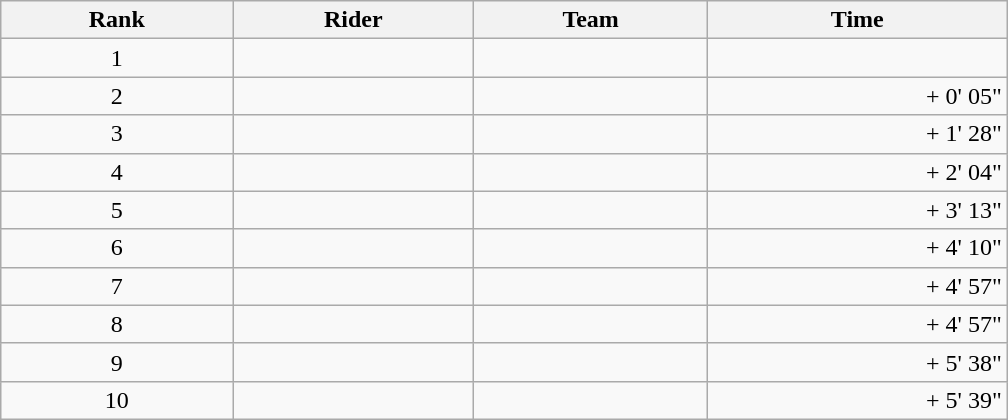<table class="wikitable" style="width:42em;margin-bottom:0;">
<tr>
<th scope="col">Rank</th>
<th scope="col">Rider</th>
<th scope="col">Team</th>
<th scope="col">Time</th>
</tr>
<tr>
<td style="text-align:center;">1</td>
<td> </td>
<td></td>
<td style="text-align:right;"></td>
</tr>
<tr>
<td style="text-align:center;">2</td>
<td></td>
<td></td>
<td style="text-align:right;">+  0' 05"</td>
</tr>
<tr>
<td style="text-align:center;">3</td>
<td></td>
<td></td>
<td style="text-align:right;">+ 1' 28"</td>
</tr>
<tr>
<td style="text-align:center;">4</td>
<td></td>
<td></td>
<td style="text-align:right;">+  2' 04"</td>
</tr>
<tr>
<td style="text-align:center;">5</td>
<td></td>
<td></td>
<td style="text-align:right;">+  3' 13"</td>
</tr>
<tr>
<td style="text-align:center;">6</td>
<td></td>
<td></td>
<td style="text-align:right;">+  4' 10"</td>
</tr>
<tr>
<td style="text-align:center;">7</td>
<td></td>
<td></td>
<td style="text-align:right;">+ 4' 57"</td>
</tr>
<tr>
<td style="text-align:center;">8</td>
<td></td>
<td></td>
<td style="text-align:right;">+ 4' 57"</td>
</tr>
<tr>
<td style="text-align:center;">9</td>
<td></td>
<td></td>
<td style="text-align:right;">+ 5' 38"</td>
</tr>
<tr>
<td style="text-align:center;">10</td>
<td></td>
<td></td>
<td style="text-align:right;">+ 5' 39"</td>
</tr>
</table>
